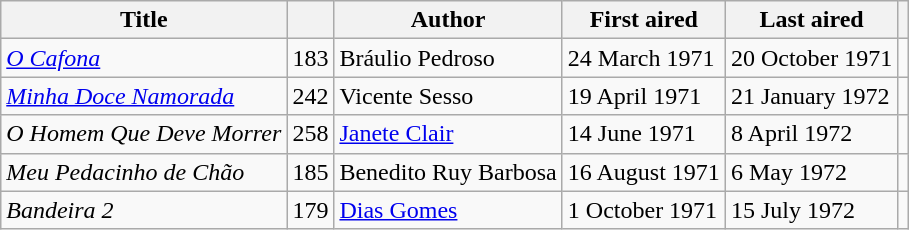<table class="wikitable sortable">
<tr>
<th>Title</th>
<th></th>
<th>Author</th>
<th>First aired</th>
<th>Last aired</th>
<th></th>
</tr>
<tr>
<td><em><a href='#'>O Cafona</a></em></td>
<td>183</td>
<td>Bráulio Pedroso</td>
<td>24 March 1971</td>
<td>20 October 1971</td>
<td></td>
</tr>
<tr>
<td><em><a href='#'>Minha Doce Namorada</a></em></td>
<td>242</td>
<td>Vicente Sesso</td>
<td>19 April 1971</td>
<td>21 January 1972</td>
<td></td>
</tr>
<tr>
<td><em>O Homem Que Deve Morrer</em></td>
<td>258</td>
<td><a href='#'>Janete Clair</a></td>
<td>14 June 1971</td>
<td>8 April 1972</td>
<td></td>
</tr>
<tr>
<td><em>Meu Pedacinho de Chão</em></td>
<td>185</td>
<td>Benedito Ruy Barbosa</td>
<td>16 August 1971</td>
<td>6 May 1972</td>
<td></td>
</tr>
<tr>
<td><em>Bandeira 2</em></td>
<td>179</td>
<td><a href='#'>Dias Gomes</a></td>
<td>1 October 1971</td>
<td>15 July 1972</td>
<td></td>
</tr>
</table>
